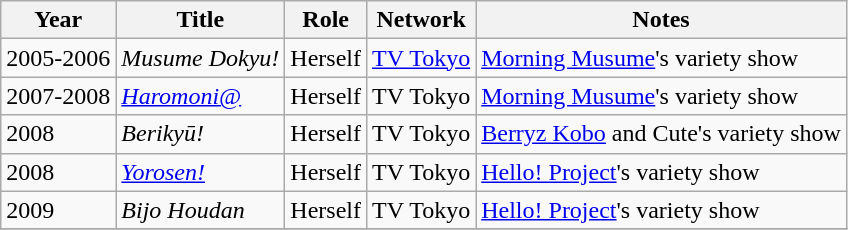<table class="wikitable sortable">
<tr>
<th>Year</th>
<th>Title</th>
<th>Role</th>
<th>Network</th>
<th class="unsortable">Notes</th>
</tr>
<tr>
<td>2005-2006</td>
<td><em>Musume Dokyu!</em></td>
<td>Herself</td>
<td><a href='#'>TV Tokyo</a></td>
<td><a href='#'>Morning Musume</a>'s variety show</td>
</tr>
<tr>
<td>2007-2008</td>
<td><em><a href='#'>Haromoni@</a></em></td>
<td>Herself</td>
<td>TV Tokyo</td>
<td><a href='#'>Morning Musume</a>'s variety show</td>
</tr>
<tr>
<td>2008</td>
<td><em>Berikyū!</em></td>
<td>Herself</td>
<td>TV Tokyo</td>
<td><a href='#'>Berryz Kobo</a> and Cute's variety show</td>
</tr>
<tr>
<td>2008</td>
<td><em><a href='#'>Yorosen!</a></em></td>
<td>Herself</td>
<td>TV Tokyo</td>
<td><a href='#'>Hello! Project</a>'s variety show</td>
</tr>
<tr>
<td>2009</td>
<td><em>Bijo Houdan</em></td>
<td>Herself</td>
<td>TV Tokyo</td>
<td><a href='#'>Hello! Project</a>'s variety show</td>
</tr>
<tr>
</tr>
</table>
